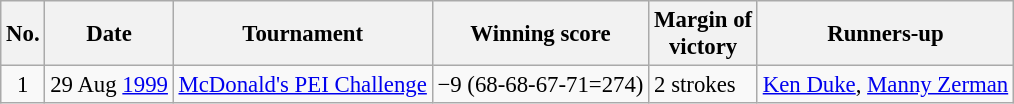<table class="wikitable" style="font-size:95%;">
<tr>
<th>No.</th>
<th>Date</th>
<th>Tournament</th>
<th>Winning score</th>
<th>Margin of<br>victory</th>
<th>Runners-up</th>
</tr>
<tr>
<td align=center>1</td>
<td align=right>29 Aug <a href='#'>1999</a></td>
<td><a href='#'>McDonald's PEI Challenge</a></td>
<td>−9 (68-68-67-71=274)</td>
<td>2 strokes</td>
<td> <a href='#'>Ken Duke</a>,  <a href='#'>Manny Zerman</a></td>
</tr>
</table>
